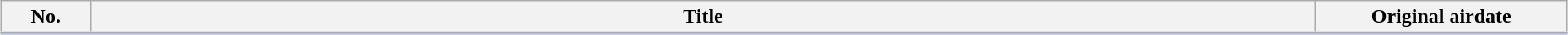<table class="wikitable" style="width:98%; margin:auto; background:#FFF;">
<tr style="border-bottom: 3px solid #CCF;">
<th style="width:4em;">No.</th>
<th>Title</th>
<th style="width:12em;">Original airdate</th>
</tr>
<tr>
</tr>
</table>
